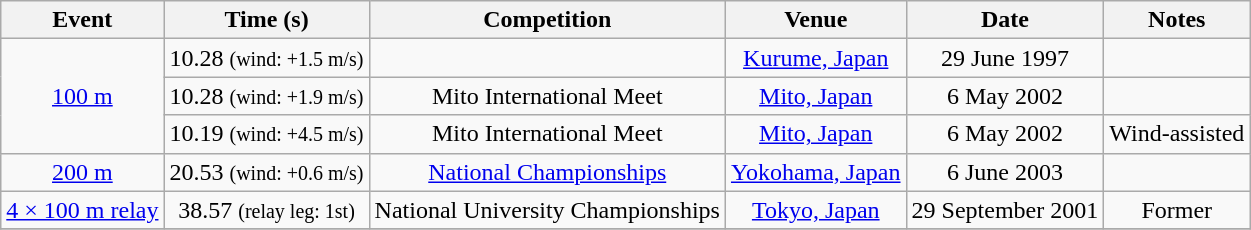<table class="wikitable" style=text-align:center>
<tr>
<th>Event</th>
<th>Time (s)</th>
<th>Competition</th>
<th>Venue</th>
<th>Date</th>
<th>Notes</th>
</tr>
<tr>
<td rowspan=3><a href='#'>100&nbsp;m</a></td>
<td>10.28 <small>(wind: +1.5 m/s)</small></td>
<td></td>
<td><a href='#'>Kurume, Japan</a></td>
<td>29 June 1997</td>
<td></td>
</tr>
<tr>
<td>10.28 <small>(wind: +1.9 m/s)</small></td>
<td>Mito International Meet</td>
<td><a href='#'>Mito, Japan</a></td>
<td>6 May 2002</td>
<td></td>
</tr>
<tr>
<td>10.19 <small>(wind: +4.5 m/s)</small></td>
<td>Mito International Meet</td>
<td><a href='#'>Mito, Japan</a></td>
<td>6 May 2002</td>
<td>Wind-assisted</td>
</tr>
<tr>
<td><a href='#'>200&nbsp;m</a></td>
<td>20.53 <small>(wind: +0.6 m/s)</small></td>
<td><a href='#'>National Championships</a></td>
<td><a href='#'>Yokohama, Japan</a></td>
<td>6 June 2003</td>
<td></td>
</tr>
<tr>
<td><a href='#'>4 × 100&nbsp;m relay</a></td>
<td>38.57 <small>(relay leg: 1st)</small></td>
<td>National University Championships</td>
<td><a href='#'>Tokyo, Japan</a></td>
<td>29 September 2001</td>
<td>Former </td>
</tr>
<tr>
</tr>
</table>
